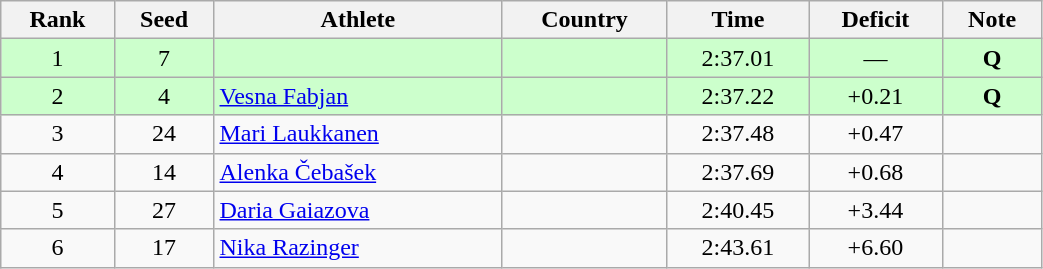<table class="wikitable sortable" style="text-align:center" width=55%>
<tr>
<th>Rank</th>
<th>Seed</th>
<th>Athlete</th>
<th>Country</th>
<th>Time</th>
<th>Deficit</th>
<th>Note</th>
</tr>
<tr bgcolor="#ccffcc">
<td>1</td>
<td>7</td>
<td align="left"></td>
<td align="left"></td>
<td>2:37.01</td>
<td>—</td>
<td><strong>Q</strong></td>
</tr>
<tr bgcolor="#ccffcc">
<td>2</td>
<td>4</td>
<td align="left"><a href='#'>Vesna Fabjan</a></td>
<td align="left"></td>
<td>2:37.22</td>
<td>+0.21</td>
<td><strong>Q</strong></td>
</tr>
<tr>
<td>3</td>
<td>24</td>
<td align="left"><a href='#'>Mari Laukkanen</a></td>
<td align="left"></td>
<td>2:37.48</td>
<td>+0.47</td>
<td></td>
</tr>
<tr>
<td>4</td>
<td>14</td>
<td align="left"><a href='#'>Alenka Čebašek</a></td>
<td align="left"></td>
<td>2:37.69</td>
<td>+0.68</td>
<td></td>
</tr>
<tr>
<td>5</td>
<td>27</td>
<td align="left"><a href='#'>Daria Gaiazova</a></td>
<td align="left"></td>
<td>2:40.45</td>
<td>+3.44</td>
<td></td>
</tr>
<tr>
<td>6</td>
<td>17</td>
<td align="left"><a href='#'>Nika Razinger</a></td>
<td align="left"></td>
<td>2:43.61</td>
<td>+6.60</td>
<td></td>
</tr>
</table>
